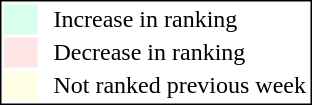<table style="border:1px solid black; float:right;">
<tr>
<td style="background:#D8FFEB; width:20px;"></td>
<td> </td>
<td>Increase in ranking</td>
</tr>
<tr>
<td style="background:#FFE6E6; width:20px;"></td>
<td> </td>
<td>Decrease in ranking</td>
</tr>
<tr>
<td style="background:#FFFFE6; width:20px;"></td>
<td> </td>
<td>Not ranked previous week</td>
</tr>
</table>
